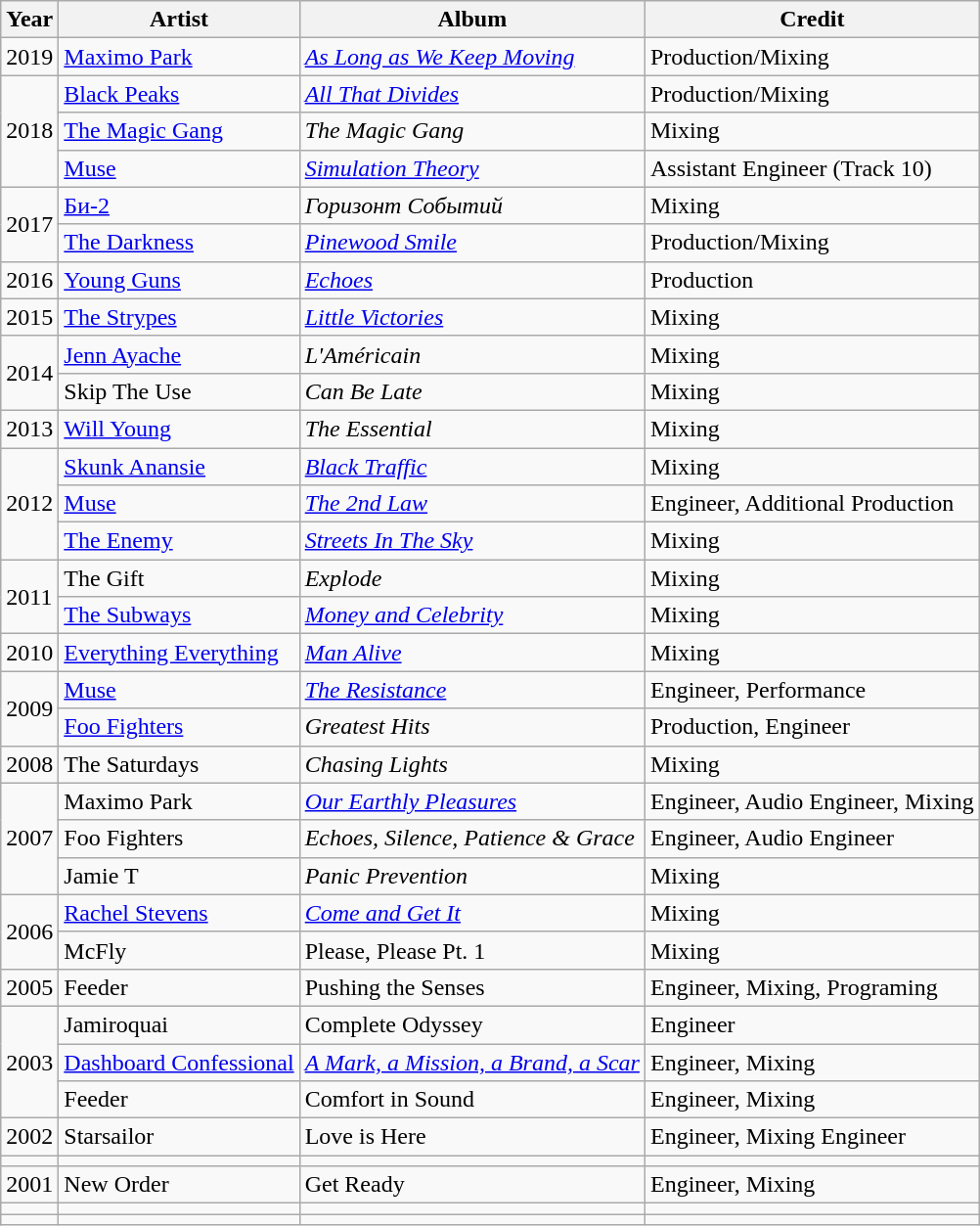<table class="wikitable">
<tr>
<th>Year</th>
<th>Artist</th>
<th>Album</th>
<th>Credit</th>
</tr>
<tr>
<td>2019</td>
<td><a href='#'>Maximo Park</a></td>
<td><a href='#'><em>As Long as We Keep Moving</em></a></td>
<td>Production/Mixing</td>
</tr>
<tr>
<td rowspan="3">2018</td>
<td><a href='#'>Black Peaks</a></td>
<td><em><a href='#'>All That Divides</a></em></td>
<td>Production/Mixing</td>
</tr>
<tr>
<td><a href='#'>The Magic Gang</a></td>
<td><em>The Magic Gang</em></td>
<td>Mixing</td>
</tr>
<tr>
<td><a href='#'>Muse</a></td>
<td><a href='#'><em>Simulation Theory</em></a></td>
<td>Assistant Engineer (Track 10)</td>
</tr>
<tr>
<td rowspan="2">2017</td>
<td><a href='#'>Би-2</a></td>
<td><em>Горизонт Событий</em></td>
<td>Mixing</td>
</tr>
<tr>
<td><a href='#'>The Darkness</a></td>
<td><em><a href='#'>Pinewood Smile</a></em></td>
<td>Production/Mixing</td>
</tr>
<tr>
<td>2016</td>
<td><a href='#'>Young Guns</a></td>
<td><a href='#'><em>Echoes</em></a></td>
<td>Production</td>
</tr>
<tr>
<td>2015</td>
<td><a href='#'>The Strypes</a></td>
<td><a href='#'><em>Little Victories</em></a></td>
<td>Mixing</td>
</tr>
<tr>
<td rowspan="2">2014</td>
<td><a href='#'>Jenn Ayache</a></td>
<td><em>L'Américain</em></td>
<td>Mixing</td>
</tr>
<tr>
<td>Skip The Use</td>
<td><em>Can Be Late</em></td>
<td>Mixing</td>
</tr>
<tr>
<td>2013</td>
<td><a href='#'>Will Young</a></td>
<td><em>The Essential</em></td>
<td>Mixing</td>
</tr>
<tr>
<td rowspan="3">2012</td>
<td><a href='#'>Skunk Anansie</a></td>
<td><em><a href='#'>Black Traffic</a></em></td>
<td>Mixing</td>
</tr>
<tr>
<td><a href='#'>Muse</a></td>
<td><em><a href='#'>The 2nd Law</a></em></td>
<td>Engineer, Additional Production</td>
</tr>
<tr>
<td><a href='#'>The Enemy</a></td>
<td><a href='#'><em>Streets In The Sky</em></a></td>
<td>Mixing</td>
</tr>
<tr>
<td rowspan="2">2011</td>
<td>The Gift</td>
<td><em>Explode</em></td>
<td>Mixing</td>
</tr>
<tr>
<td><a href='#'>The Subways</a></td>
<td><em><a href='#'>Money and Celebrity</a></em></td>
<td>Mixing</td>
</tr>
<tr>
<td>2010</td>
<td><a href='#'>Everything Everything</a></td>
<td><a href='#'><em>Man Alive</em></a></td>
<td>Mixing</td>
</tr>
<tr>
<td rowspan="2">2009</td>
<td><a href='#'>Muse</a></td>
<td><a href='#'><em>The Resistance</em></a></td>
<td>Engineer, Performance</td>
</tr>
<tr>
<td><a href='#'>Foo Fighters</a></td>
<td><em>Greatest Hits</em></td>
<td>Production, Engineer</td>
</tr>
<tr>
<td>2008</td>
<td>The Saturdays</td>
<td><em>Chasing Lights</em></td>
<td>Mixing</td>
</tr>
<tr>
<td rowspan="3">2007</td>
<td>Maximo Park</td>
<td><em><a href='#'>Our Earthly Pleasures</a></em></td>
<td>Engineer, Audio Engineer, Mixing</td>
</tr>
<tr>
<td>Foo Fighters</td>
<td><em>Echoes, Silence, Patience & Grace</em></td>
<td>Engineer, Audio Engineer</td>
</tr>
<tr>
<td>Jamie T</td>
<td><em>Panic Prevention</em></td>
<td>Mixing</td>
</tr>
<tr>
<td rowspan="2">2006</td>
<td><a href='#'>Rachel Stevens</a></td>
<td><a href='#'><em>Come and Get It</em></a></td>
<td>Mixing</td>
</tr>
<tr>
<td>McFly</td>
<td>Please, Please Pt. 1</td>
<td>Mixing</td>
</tr>
<tr>
<td>2005</td>
<td>Feeder</td>
<td>Pushing the Senses</td>
<td>Engineer, Mixing, Programing</td>
</tr>
<tr>
<td rowspan="3">2003</td>
<td>Jamiroquai</td>
<td>Complete Odyssey</td>
<td>Engineer</td>
</tr>
<tr>
<td><a href='#'>Dashboard Confessional</a></td>
<td><em><a href='#'>A Mark, a Mission, a Brand, a Scar</a></em></td>
<td>Engineer, Mixing</td>
</tr>
<tr>
<td>Feeder</td>
<td>Comfort in Sound</td>
<td>Engineer, Mixing</td>
</tr>
<tr>
<td>2002</td>
<td>Starsailor</td>
<td>Love is Here</td>
<td>Engineer, Mixing Engineer</td>
</tr>
<tr>
<td></td>
<td></td>
<td></td>
<td></td>
</tr>
<tr>
<td>2001</td>
<td>New Order</td>
<td>Get Ready</td>
<td>Engineer, Mixing</td>
</tr>
<tr>
<td></td>
<td></td>
<td></td>
<td></td>
</tr>
<tr>
<td></td>
<td></td>
<td></td>
<td></td>
</tr>
</table>
